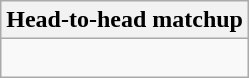<table class="wikitable collapsible collapsed">
<tr>
<th>Head-to-head matchup</th>
</tr>
<tr>
<td><br></td>
</tr>
</table>
